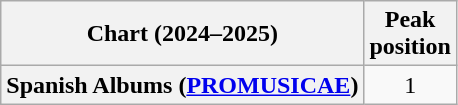<table class="wikitable plainrowheaders" style="text-align:center">
<tr>
<th scope="col">Chart (2024–2025)</th>
<th scope="col">Peak<br>position</th>
</tr>
<tr>
<th scope="row">Spanish Albums (<a href='#'>PROMUSICAE</a>)</th>
<td>1</td>
</tr>
</table>
